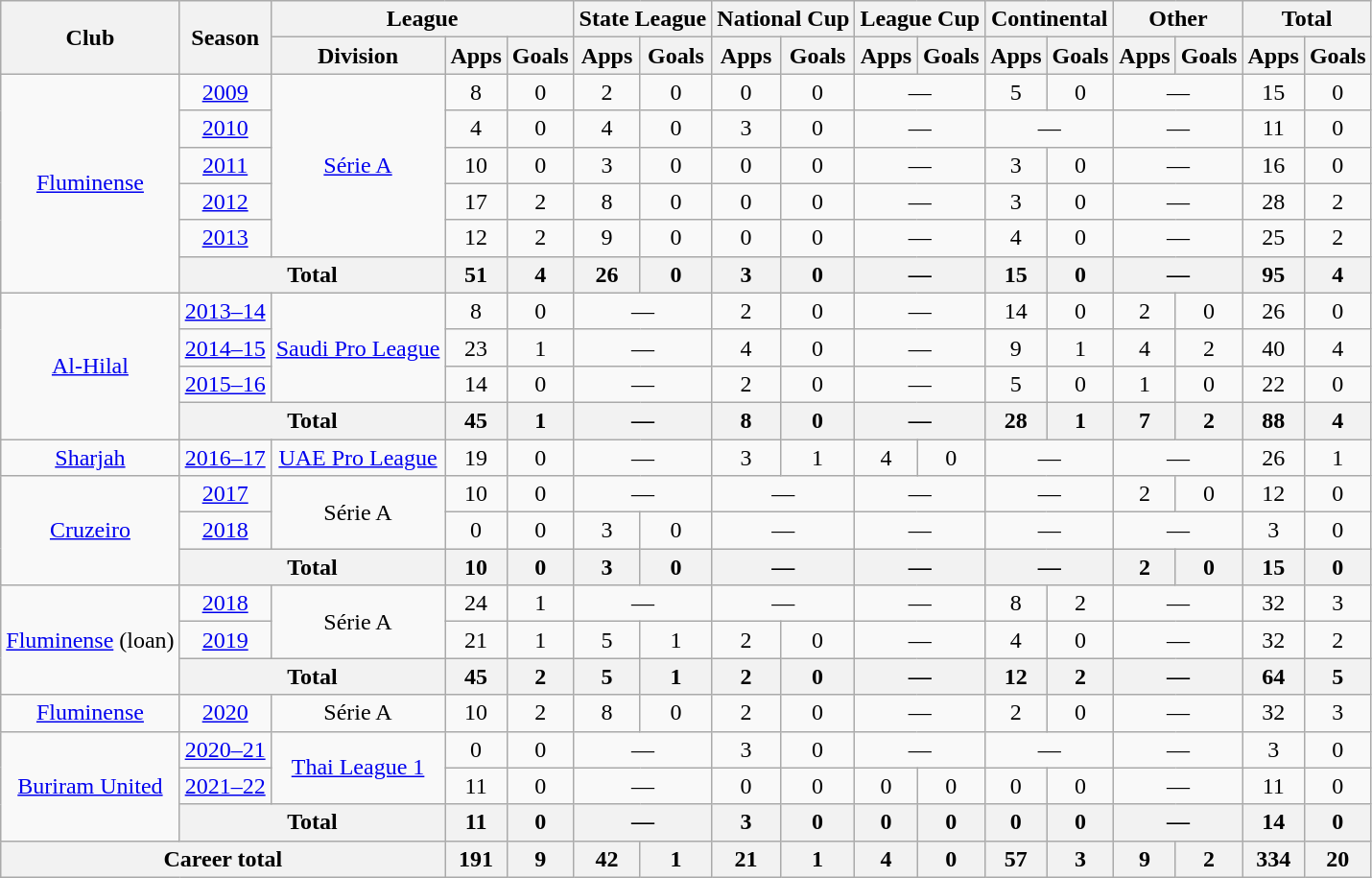<table class="wikitable" style="text-align: center;">
<tr>
<th rowspan="2">Club</th>
<th rowspan="2">Season</th>
<th colspan="3">League</th>
<th colspan="2">State League</th>
<th colspan="2">National Cup</th>
<th colspan="2">League Cup</th>
<th colspan="2">Continental</th>
<th colspan="2">Other</th>
<th colspan="2">Total</th>
</tr>
<tr>
<th>Division</th>
<th>Apps</th>
<th>Goals</th>
<th>Apps</th>
<th>Goals</th>
<th>Apps</th>
<th>Goals</th>
<th>Apps</th>
<th>Goals</th>
<th>Apps</th>
<th>Goals</th>
<th>Apps</th>
<th>Goals</th>
<th>Apps</th>
<th>Goals</th>
</tr>
<tr>
<td rowspan="6"><a href='#'>Fluminense</a></td>
<td><a href='#'>2009</a></td>
<td rowspan="5"><a href='#'>Série A</a></td>
<td>8</td>
<td>0</td>
<td>2</td>
<td>0</td>
<td>0</td>
<td>0</td>
<td colspan="2">—</td>
<td>5</td>
<td>0</td>
<td colspan="2">—</td>
<td>15</td>
<td>0</td>
</tr>
<tr>
<td><a href='#'>2010</a></td>
<td>4</td>
<td>0</td>
<td>4</td>
<td>0</td>
<td>3</td>
<td>0</td>
<td colspan="2">—</td>
<td colspan="2">—</td>
<td colspan="2">—</td>
<td>11</td>
<td>0</td>
</tr>
<tr>
<td><a href='#'>2011</a></td>
<td>10</td>
<td>0</td>
<td>3</td>
<td>0</td>
<td>0</td>
<td>0</td>
<td colspan="2">—</td>
<td>3</td>
<td>0</td>
<td colspan="2">—</td>
<td>16</td>
<td>0</td>
</tr>
<tr>
<td><a href='#'>2012</a></td>
<td>17</td>
<td>2</td>
<td>8</td>
<td>0</td>
<td>0</td>
<td>0</td>
<td colspan="2">—</td>
<td>3</td>
<td>0</td>
<td colspan="2">—</td>
<td>28</td>
<td>2</td>
</tr>
<tr>
<td><a href='#'>2013</a></td>
<td>12</td>
<td>2</td>
<td>9</td>
<td>0</td>
<td>0</td>
<td>0</td>
<td colspan="2">—</td>
<td>4</td>
<td>0</td>
<td colspan="2">—</td>
<td>25</td>
<td>2</td>
</tr>
<tr>
<th colspan="2">Total</th>
<th>51</th>
<th>4</th>
<th>26</th>
<th>0</th>
<th>3</th>
<th>0</th>
<th colspan="2">—</th>
<th>15</th>
<th>0</th>
<th colspan="2">—</th>
<th>95</th>
<th>4</th>
</tr>
<tr>
<td rowspan="4"><a href='#'>Al-Hilal</a></td>
<td><a href='#'>2013–14</a></td>
<td rowspan="3"><a href='#'>Saudi Pro League</a></td>
<td>8</td>
<td>0</td>
<td colspan="2">—</td>
<td>2</td>
<td>0</td>
<td colspan="2">—</td>
<td>14</td>
<td>0</td>
<td>2</td>
<td>0</td>
<td>26</td>
<td>0</td>
</tr>
<tr>
<td><a href='#'>2014–15</a></td>
<td>23</td>
<td>1</td>
<td colspan="2">—</td>
<td>4</td>
<td>0</td>
<td colspan="2">—</td>
<td>9</td>
<td>1</td>
<td>4</td>
<td>2</td>
<td>40</td>
<td>4</td>
</tr>
<tr>
<td><a href='#'>2015–16</a></td>
<td>14</td>
<td>0</td>
<td colspan="2">—</td>
<td>2</td>
<td>0</td>
<td colspan="2">—</td>
<td>5</td>
<td>0</td>
<td>1</td>
<td>0</td>
<td>22</td>
<td>0</td>
</tr>
<tr>
<th colspan="2">Total</th>
<th>45</th>
<th>1</th>
<th colspan="2">—</th>
<th>8</th>
<th>0</th>
<th colspan="2">—</th>
<th>28</th>
<th>1</th>
<th>7</th>
<th>2</th>
<th>88</th>
<th>4</th>
</tr>
<tr>
<td><a href='#'>Sharjah</a></td>
<td><a href='#'>2016–17</a></td>
<td><a href='#'>UAE Pro League</a></td>
<td>19</td>
<td>0</td>
<td colspan="2">—</td>
<td>3</td>
<td>1</td>
<td>4</td>
<td>0</td>
<td colspan="2">—</td>
<td colspan="2">—</td>
<td>26</td>
<td>1</td>
</tr>
<tr>
<td rowspan="3"><a href='#'>Cruzeiro</a></td>
<td><a href='#'>2017</a></td>
<td rowspan="2">Série A</td>
<td>10</td>
<td>0</td>
<td colspan="2">—</td>
<td colspan="2">—</td>
<td colspan="2">—</td>
<td colspan="2">—</td>
<td>2</td>
<td>0</td>
<td>12</td>
<td>0</td>
</tr>
<tr>
<td><a href='#'>2018</a></td>
<td>0</td>
<td>0</td>
<td>3</td>
<td>0</td>
<td colspan="2">—</td>
<td colspan="2">—</td>
<td colspan="2">—</td>
<td colspan="2">—</td>
<td>3</td>
<td>0</td>
</tr>
<tr>
<th colspan="2">Total</th>
<th>10</th>
<th>0</th>
<th>3</th>
<th>0</th>
<th colspan="2">—</th>
<th colspan="2">—</th>
<th colspan="2">—</th>
<th>2</th>
<th>0</th>
<th>15</th>
<th>0</th>
</tr>
<tr>
<td rowspan="3"><a href='#'>Fluminense</a> (loan)</td>
<td><a href='#'>2018</a></td>
<td rowspan="2">Série A</td>
<td>24</td>
<td>1</td>
<td colspan="2">—</td>
<td colspan="2">—</td>
<td colspan="2">—</td>
<td>8</td>
<td>2</td>
<td colspan="2">—</td>
<td>32</td>
<td>3</td>
</tr>
<tr>
<td><a href='#'>2019</a></td>
<td>21</td>
<td>1</td>
<td>5</td>
<td>1</td>
<td>2</td>
<td>0</td>
<td colspan="2">—</td>
<td>4</td>
<td>0</td>
<td colspan="2">—</td>
<td>32</td>
<td>2</td>
</tr>
<tr>
<th colspan="2">Total</th>
<th>45</th>
<th>2</th>
<th>5</th>
<th>1</th>
<th>2</th>
<th>0</th>
<th colspan="2">—</th>
<th>12</th>
<th>2</th>
<th colspan="2">—</th>
<th>64</th>
<th>5</th>
</tr>
<tr>
<td><a href='#'>Fluminense</a></td>
<td><a href='#'>2020</a></td>
<td>Série A</td>
<td>10</td>
<td>2</td>
<td>8</td>
<td>0</td>
<td>2</td>
<td>0</td>
<td colspan="2">—</td>
<td>2</td>
<td>0</td>
<td colspan="2">—</td>
<td>32</td>
<td>3</td>
</tr>
<tr>
<td rowspan="3"><a href='#'>Buriram United</a></td>
<td><a href='#'>2020–21</a></td>
<td rowspan="2"><a href='#'>Thai League 1</a></td>
<td>0</td>
<td>0</td>
<td colspan="2">—</td>
<td>3</td>
<td>0</td>
<td colspan="2">—</td>
<td colspan="2">—</td>
<td colspan="2">—</td>
<td>3</td>
<td>0</td>
</tr>
<tr>
<td><a href='#'>2021–22</a></td>
<td>11</td>
<td>0</td>
<td colspan="2">—</td>
<td>0</td>
<td>0</td>
<td>0</td>
<td>0</td>
<td>0</td>
<td>0</td>
<td colspan="2">—</td>
<td>11</td>
<td>0</td>
</tr>
<tr>
<th colspan="2">Total</th>
<th>11</th>
<th>0</th>
<th colspan="2">—</th>
<th>3</th>
<th>0</th>
<th>0</th>
<th>0</th>
<th>0</th>
<th>0</th>
<th colspan="2">—</th>
<th>14</th>
<th>0</th>
</tr>
<tr>
<th colspan="3">Career total</th>
<th>191</th>
<th>9</th>
<th>42</th>
<th>1</th>
<th>21</th>
<th>1</th>
<th>4</th>
<th>0</th>
<th>57</th>
<th>3</th>
<th>9</th>
<th>2</th>
<th>334</th>
<th>20</th>
</tr>
</table>
